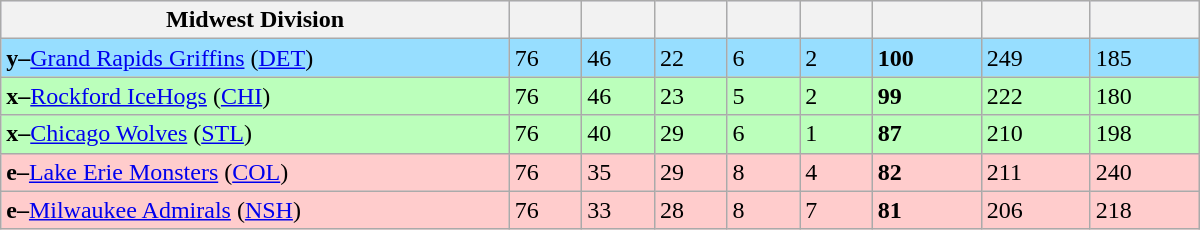<table class="wikitable" style="width:50em">
<tr style="background-color:#DDDDFF">
<th width="35%">Midwest Division</th>
<th width="5%"></th>
<th width="5%"></th>
<th width="5%"></th>
<th width="5%"></th>
<th width="5%"></th>
<th width="7.5%"></th>
<th width="7.5%"></th>
<th width="7.5%"></th>
</tr>
<tr style="background-color:#97DEFF">
<td><strong>y–</strong><a href='#'>Grand Rapids Griffins</a> (<a href='#'>DET</a>)</td>
<td>76</td>
<td>46</td>
<td>22</td>
<td>6</td>
<td>2</td>
<td><strong>100</strong></td>
<td>249</td>
<td>185</td>
</tr>
<tr style="background-color:#bbffbb">
<td><strong>x–</strong><a href='#'>Rockford IceHogs</a> (<a href='#'>CHI</a>)</td>
<td>76</td>
<td>46</td>
<td>23</td>
<td>5</td>
<td>2</td>
<td><strong>99</strong></td>
<td>222</td>
<td>180</td>
</tr>
<tr style="background-color:#bbffbb">
<td><strong>x–</strong><a href='#'>Chicago Wolves</a> (<a href='#'>STL</a>)</td>
<td>76</td>
<td>40</td>
<td>29</td>
<td>6</td>
<td>1</td>
<td><strong>87</strong></td>
<td>210</td>
<td>198</td>
</tr>
<tr style="background-color:#ffcccc">
<td><strong>e–</strong><a href='#'>Lake Erie Monsters</a> (<a href='#'>COL</a>)</td>
<td>76</td>
<td>35</td>
<td>29</td>
<td>8</td>
<td>4</td>
<td><strong>82</strong></td>
<td>211</td>
<td>240</td>
</tr>
<tr style="background-color:#ffcccc">
<td><strong>e–</strong><a href='#'>Milwaukee Admirals</a> (<a href='#'>NSH</a>)</td>
<td>76</td>
<td>33</td>
<td>28</td>
<td>8</td>
<td>7</td>
<td><strong>81</strong></td>
<td>206</td>
<td>218</td>
</tr>
</table>
